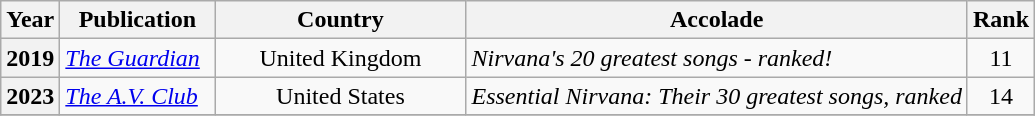<table class="wikitable plainrowheaders" style="text-align:left;">
<tr>
<th scope="col">Year</th>
<th scope="col" style="width:6em;">Publication</th>
<th scope="col" style="width:10em;">Country</th>
<th scope="col">Accolade</th>
<th scope="col">Rank</th>
</tr>
<tr>
<th scope="row">2019</th>
<td><em><a href='#'>The Guardian</a></em></td>
<td style="text-align:center;" row>United Kingdom</td>
<td><em>Nirvana's 20 greatest songs - ranked!</em></td>
<td style="text-align:center;">11</td>
</tr>
<tr>
<th scope="row">2023</th>
<td><em><a href='#'>The A.V. Club</a></em></td>
<td style="text-align:center">United States</td>
<td><em>Essential Nirvana: Their 30 greatest songs, ranked</em></td>
<td style="text-align:center;">14</td>
</tr>
<tr>
</tr>
</table>
